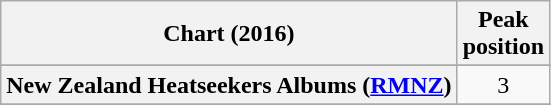<table class="wikitable sortable plainrowheaders" style="text-align:center">
<tr>
<th scope="col">Chart (2016)</th>
<th scope="col">Peak<br> position</th>
</tr>
<tr>
</tr>
<tr>
</tr>
<tr>
</tr>
<tr>
</tr>
<tr>
</tr>
<tr>
</tr>
<tr>
</tr>
<tr>
<th scope="row">New Zealand Heatseekers Albums (<a href='#'>RMNZ</a>)</th>
<td>3</td>
</tr>
<tr>
</tr>
<tr>
</tr>
<tr>
</tr>
<tr>
</tr>
<tr>
</tr>
</table>
